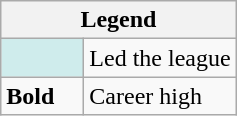<table class="wikitable mw-collapsible mw-collapsed">
<tr>
<th colspan="2">Legend</th>
</tr>
<tr>
<td style="background:#cfecec; width:3em;"></td>
<td>Led the league</td>
</tr>
<tr>
<td><strong>Bold</strong></td>
<td>Career high</td>
</tr>
</table>
